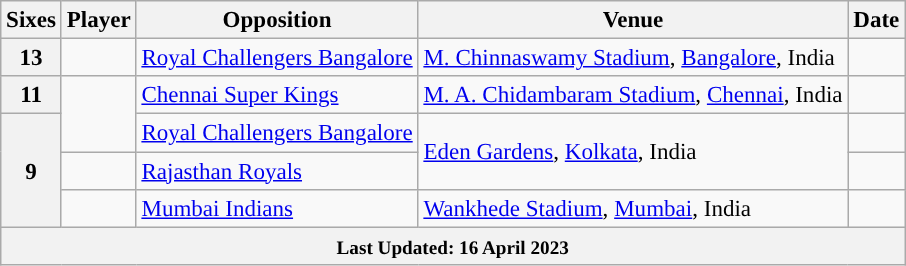<table class="wikitable" style="text-align:left;font-size:96%;">
<tr>
<th>Sixes</th>
<th>Player</th>
<th>Opposition</th>
<th>Venue</th>
<th>Date</th>
</tr>
<tr>
<th scope=row style=text-align:center;>13</th>
<td></td>
<td><a href='#'>Royal Challengers Bangalore</a></td>
<td><a href='#'>M. Chinnaswamy Stadium</a>, <a href='#'>Bangalore</a>, India</td>
<td></td>
</tr>
<tr>
<th scope=row style=text-align:center;>11</th>
<td rowspan=2></td>
<td><a href='#'>Chennai Super Kings</a></td>
<td><a href='#'>M. A. Chidambaram Stadium</a>, <a href='#'>Chennai</a>, India</td>
<td></td>
</tr>
<tr>
<th scope=row style=text-align:center; rowspan=3>9</th>
<td><a href='#'>Royal Challengers Bangalore</a></td>
<td rowspan=2><a href='#'>Eden Gardens</a>, <a href='#'>Kolkata</a>, India</td>
<td></td>
</tr>
<tr>
<td></td>
<td><a href='#'>Rajasthan Royals</a></td>
<td></td>
</tr>
<tr>
<td></td>
<td><a href='#'>Mumbai Indians</a></td>
<td><a href='#'>Wankhede Stadium</a>, <a href='#'>Mumbai</a>, India</td>
<td></td>
</tr>
<tr class=sortbottom>
<th colspan=6><small>Last Updated: 16 April 2023</small></th>
</tr>
</table>
